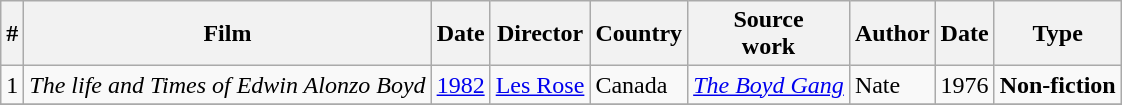<table class="wikitable">
<tr>
<th>#</th>
<th>Film</th>
<th>Date</th>
<th>Director</th>
<th>Country</th>
<th>Source<br>work</th>
<th>Author</th>
<th>Date</th>
<th>Type</th>
</tr>
<tr>
<td>1</td>
<td><em>The life and Times of Edwin Alonzo Boyd</em></td>
<td><a href='#'>1982</a></td>
<td><a href='#'>Les Rose</a></td>
<td>Canada</td>
<td><em><a href='#'>The Boyd Gang</a></em></td>
<td>Nate <br></td>
<td>1976</td>
<td><strong>Non-fiction</strong></td>
</tr>
<tr>
</tr>
</table>
